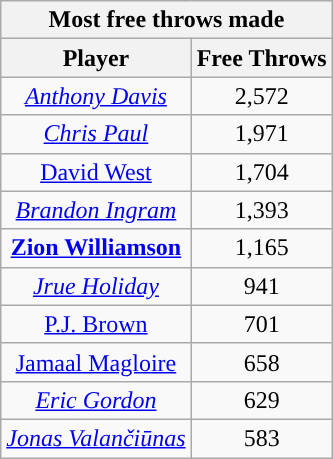<table class="wikitable sortable" style="text-align:center">
<tr>
<th colspan="5">Most free throws made</th>
</tr>
<tr>
<th>Player</th>
<th>Free Throws</th>
</tr>
<tr>
<td><em><a href='#'>Anthony Davis</a></em></td>
<td>2,572</td>
</tr>
<tr>
<td><em><a href='#'>Chris Paul</a></em></td>
<td>1,971</td>
</tr>
<tr>
<td><a href='#'>David West</a></td>
<td>1,704</td>
</tr>
<tr>
<td><em><a href='#'>Brandon Ingram</a></em></td>
<td>1,393</td>
</tr>
<tr>
<td><strong><a href='#'>Zion Williamson</a></strong></td>
<td>1,165</td>
</tr>
<tr>
<td><em><a href='#'>Jrue Holiday</a></em></td>
<td>941</td>
</tr>
<tr>
<td><a href='#'>P.J. Brown</a></td>
<td>701</td>
</tr>
<tr>
<td><a href='#'>Jamaal Magloire</a></td>
<td>658</td>
</tr>
<tr>
<td><em><a href='#'>Eric Gordon</a></em></td>
<td>629</td>
</tr>
<tr>
<td><em><a href='#'>Jonas Valančiūnas</a></em></td>
<td>583</td>
</tr>
</table>
